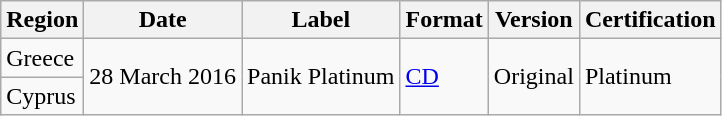<table class="sortable wikitable">
<tr>
<th>Region</th>
<th>Date</th>
<th>Label</th>
<th>Format</th>
<th>Version</th>
<th>Certification</th>
</tr>
<tr>
<td>Greece</td>
<td rowspan="2">28 March 2016</td>
<td rowspan="2">Panik Platinum</td>
<td rowspan="2"><a href='#'>CD</a></td>
<td rowspan="2">Original</td>
<td rowspan="2">Platinum</td>
</tr>
<tr>
<td>Cyprus</td>
</tr>
</table>
